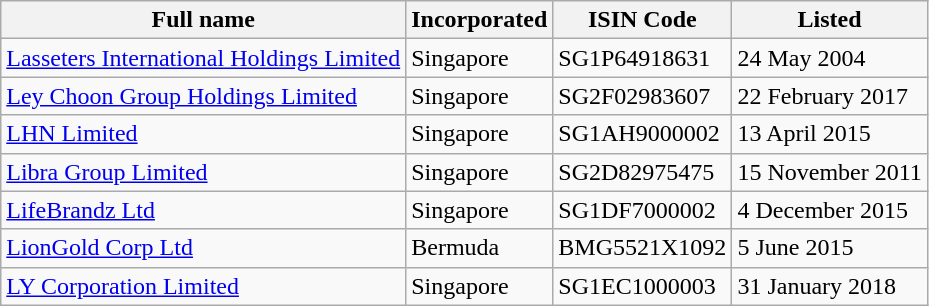<table class="wikitable">
<tr>
<th>Full name</th>
<th>Incorporated</th>
<th>ISIN Code</th>
<th>Listed</th>
</tr>
<tr>
<td><a href='#'>Lasseters International Holdings Limited</a></td>
<td>Singapore</td>
<td>SG1P64918631</td>
<td>24 May 2004</td>
</tr>
<tr>
<td><a href='#'>Ley Choon Group Holdings Limited</a></td>
<td>Singapore</td>
<td>SG2F02983607</td>
<td>22 February 2017</td>
</tr>
<tr>
<td><a href='#'>LHN Limited</a></td>
<td>Singapore</td>
<td>SG1AH9000002</td>
<td>13 April 2015</td>
</tr>
<tr>
<td><a href='#'>Libra Group Limited</a></td>
<td>Singapore</td>
<td>SG2D82975475</td>
<td>15 November 2011</td>
</tr>
<tr>
<td><a href='#'>LifeBrandz Ltd</a></td>
<td>Singapore</td>
<td>SG1DF7000002</td>
<td>4 December 2015</td>
</tr>
<tr>
<td><a href='#'>LionGold Corp Ltd</a></td>
<td>Bermuda</td>
<td>BMG5521X1092</td>
<td>5 June 2015</td>
</tr>
<tr>
<td><a href='#'>LY Corporation Limited</a></td>
<td>Singapore</td>
<td>SG1EC1000003</td>
<td>31 January 2018</td>
</tr>
</table>
